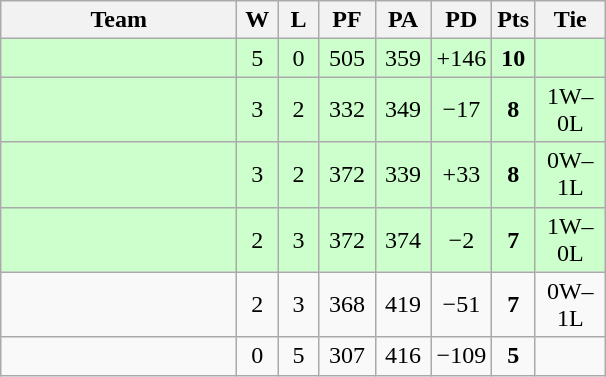<table class="wikitable" style="text-align:center;">
<tr>
<th width=150>Team</th>
<th width=20>W</th>
<th width=20>L</th>
<th width=30>PF</th>
<th width=30>PA</th>
<th width=30>PD</th>
<th width=20>Pts</th>
<th width=40>Tie</th>
</tr>
<tr bgcolor="#ccffcc">
<td align=left></td>
<td>5</td>
<td>0</td>
<td>505</td>
<td>359</td>
<td>+146</td>
<td><strong>10</strong></td>
<td></td>
</tr>
<tr bgcolor="#ccffcc">
<td align=left></td>
<td>3</td>
<td>2</td>
<td>332</td>
<td>349</td>
<td>−17</td>
<td><strong>8</strong></td>
<td>1W–0L</td>
</tr>
<tr bgcolor="#ccffcc">
<td align=left></td>
<td>3</td>
<td>2</td>
<td>372</td>
<td>339</td>
<td>+33</td>
<td><strong>8</strong></td>
<td>0W–1L</td>
</tr>
<tr bgcolor="#ccffcc">
<td align=left></td>
<td>2</td>
<td>3</td>
<td>372</td>
<td>374</td>
<td>−2</td>
<td><strong>7</strong></td>
<td>1W–0L</td>
</tr>
<tr>
<td align=left></td>
<td>2</td>
<td>3</td>
<td>368</td>
<td>419</td>
<td>−51</td>
<td><strong>7</strong></td>
<td>0W–1L</td>
</tr>
<tr>
<td align=left></td>
<td>0</td>
<td>5</td>
<td>307</td>
<td>416</td>
<td>−109</td>
<td><strong>5</strong></td>
<td></td>
</tr>
</table>
